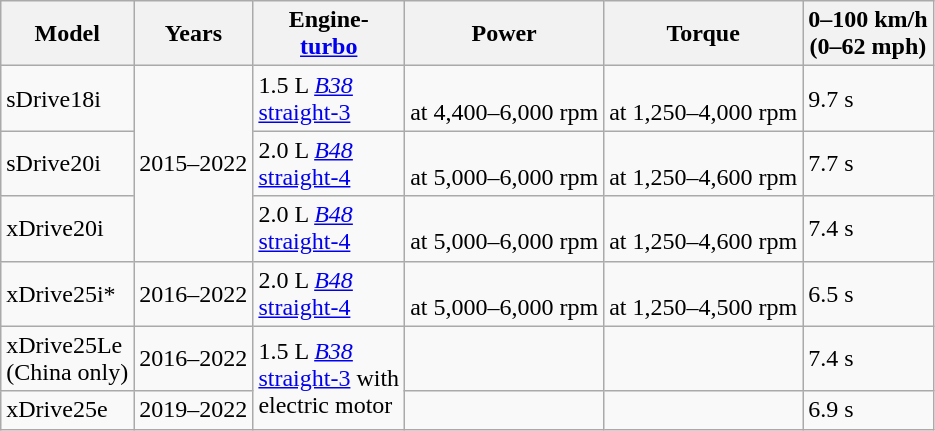<table class="wikitable sortable">
<tr>
<th>Model</th>
<th>Years</th>
<th>Engine-<br> <a href='#'>turbo</a></th>
<th>Power</th>
<th>Torque</th>
<th>0–100 km/h<br> (0–62 mph)</th>
</tr>
<tr>
<td>sDrive18i</td>
<td rowspan="3">2015–2022</td>
<td>1.5 L <a href='#'><em>B38</em></a> <br> <a href='#'>straight-3</a></td>
<td> <br> at 4,400–6,000 rpm</td>
<td> <br> at 1,250–4,000 rpm</td>
<td>9.7 s</td>
</tr>
<tr>
<td>sDrive20i</td>
<td>2.0 L <a href='#'><em>B48</em></a> <br> <a href='#'>straight-4</a></td>
<td> <br> at 5,000–6,000 rpm</td>
<td> <br> at 1,250–4,600 rpm</td>
<td>7.7 s</td>
</tr>
<tr>
<td>xDrive20i</td>
<td>2.0 L <a href='#'><em>B48</em></a> <br> <a href='#'>straight-4</a></td>
<td> <br> at 5,000–6,000 rpm</td>
<td> <br> at 1,250–4,600 rpm</td>
<td>7.4 s</td>
</tr>
<tr>
<td>xDrive25i*</td>
<td>2016–2022</td>
<td>2.0 L <a href='#'><em>B48</em></a> <br> <a href='#'>straight-4</a></td>
<td> <br> at 5,000–6,000 rpm</td>
<td> <br> at 1,250–4,500 rpm</td>
<td>6.5 s</td>
</tr>
<tr>
<td>xDrive25Le<br>(China only)</td>
<td>2016–2022</td>
<td rowspan=2>1.5 L <a href='#'><em>B38</em></a> <br> <a href='#'>straight-3</a> with<br> electric motor</td>
<td></td>
<td></td>
<td>7.4 s</td>
</tr>
<tr>
<td>xDrive25e</td>
<td>2019–2022</td>
<td></td>
<td></td>
<td>6.9 s</td>
</tr>
</table>
